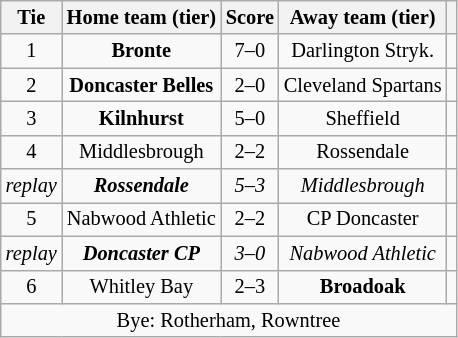<table class="wikitable" style="text-align:center; font-size:85%">
<tr>
<th>Tie</th>
<th>Home team (tier)</th>
<th>Score</th>
<th>Away team (tier)</th>
<th></th>
</tr>
<tr>
<td align="center">1</td>
<td><strong>Bronte</strong></td>
<td align="center">7–0</td>
<td>Darlington Stryk.</td>
<td></td>
</tr>
<tr>
<td align="center">2</td>
<td><strong>Doncaster Belles</strong></td>
<td align="center">2–0</td>
<td>Cleveland Spartans</td>
<td></td>
</tr>
<tr>
<td align="center">3</td>
<td><strong>Kilnhurst</strong></td>
<td align="center">5–0</td>
<td>Sheffield</td>
<td></td>
</tr>
<tr>
<td align="center">4</td>
<td>Middlesbrough</td>
<td align="center">2–2 </td>
<td>Rossendale</td>
<td></td>
</tr>
<tr>
<td align="center"><em>replay</em></td>
<td><strong><em>Rossendale</em></strong></td>
<td align="center"><em>5–3</em></td>
<td><em>Middlesbrough</em></td>
<td></td>
</tr>
<tr>
<td align="center">5</td>
<td>Nabwood Athletic</td>
<td align="center">2–2 </td>
<td>CP Doncaster</td>
<td></td>
</tr>
<tr>
<td align="center"><em>replay</em></td>
<td><strong><em>Doncaster CP</em></strong></td>
<td align="center"><em>3–0</em></td>
<td><em>Nabwood Athletic</em></td>
<td></td>
</tr>
<tr>
<td align="center">6</td>
<td>Whitley Bay</td>
<td align="center">2–3</td>
<td><strong>Broadoak</strong></td>
<td></td>
</tr>
<tr>
<td colspan="5" align="center">Bye: Rotherham, Rowntree</td>
</tr>
</table>
